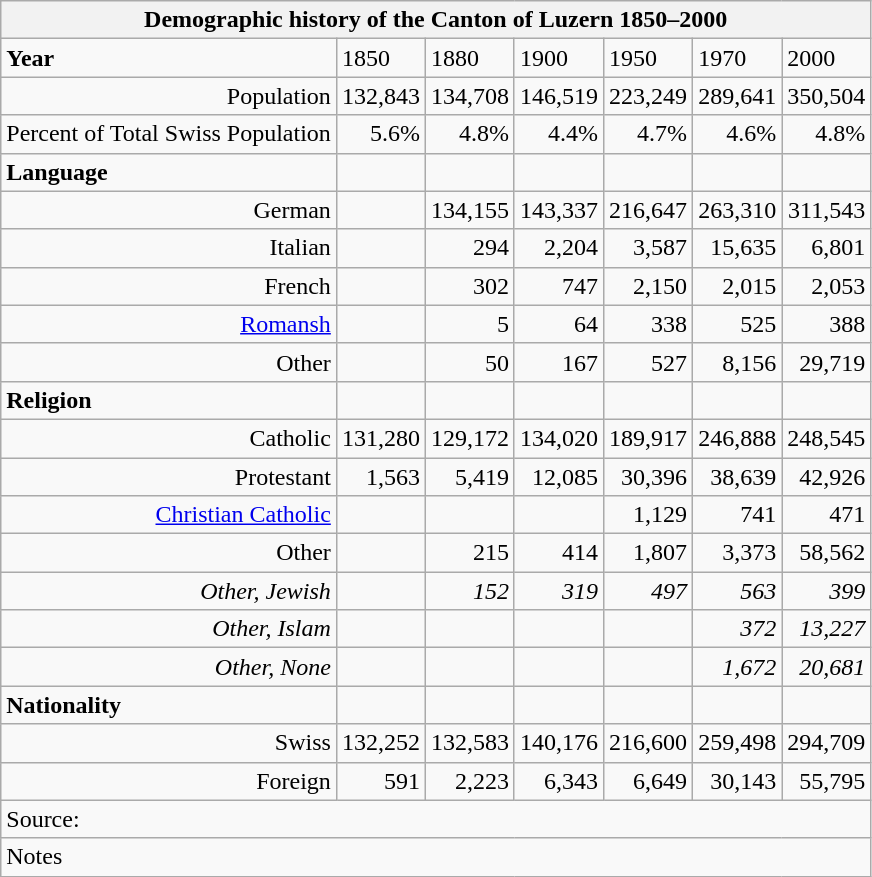<table class="wikitable collapsible collapsed">
<tr>
<th colspan=10>Demographic history of the Canton of Luzern 1850–2000</th>
</tr>
<tr>
<td><strong>Year</strong></td>
<td>1850</td>
<td>1880</td>
<td>1900</td>
<td>1950</td>
<td>1970</td>
<td>2000</td>
</tr>
<tr align="right">
<td>Population</td>
<td>132,843</td>
<td>134,708</td>
<td>146,519</td>
<td>223,249</td>
<td>289,641</td>
<td>350,504</td>
</tr>
<tr align="right">
<td>Percent of Total Swiss Population</td>
<td>5.6%</td>
<td>4.8%</td>
<td>4.4%</td>
<td>4.7%</td>
<td>4.6%</td>
<td>4.8%</td>
</tr>
<tr>
<td><strong>Language</strong></td>
<td></td>
<td></td>
<td></td>
<td></td>
<td></td>
<td></td>
</tr>
<tr align="right">
<td>German</td>
<td></td>
<td>134,155</td>
<td>143,337</td>
<td>216,647</td>
<td>263,310</td>
<td>311,543</td>
</tr>
<tr align="right">
<td>Italian</td>
<td></td>
<td>294</td>
<td>2,204</td>
<td>3,587</td>
<td>15,635</td>
<td>6,801</td>
</tr>
<tr align="right">
<td>French</td>
<td></td>
<td>302</td>
<td>747</td>
<td>2,150</td>
<td>2,015</td>
<td>2,053</td>
</tr>
<tr align="right">
<td><a href='#'>Romansh</a></td>
<td></td>
<td>5</td>
<td>64</td>
<td>338</td>
<td>525</td>
<td>388</td>
</tr>
<tr align="right">
<td>Other</td>
<td></td>
<td>50</td>
<td>167</td>
<td>527</td>
<td>8,156</td>
<td>29,719</td>
</tr>
<tr>
<td><strong>Religion</strong></td>
<td></td>
<td></td>
<td></td>
<td></td>
<td></td>
<td></td>
</tr>
<tr align="right">
<td>Catholic</td>
<td>131,280</td>
<td>129,172</td>
<td>134,020</td>
<td>189,917</td>
<td>246,888</td>
<td>248,545</td>
</tr>
<tr align="right">
<td>Protestant</td>
<td>1,563</td>
<td>5,419</td>
<td>12,085</td>
<td>30,396</td>
<td>38,639</td>
<td>42,926</td>
</tr>
<tr align="right">
<td><a href='#'>Christian Catholic</a></td>
<td></td>
<td></td>
<td></td>
<td>1,129</td>
<td>741</td>
<td>471</td>
</tr>
<tr align="right">
<td>Other</td>
<td></td>
<td>215</td>
<td>414</td>
<td>1,807</td>
<td>3,373</td>
<td>58,562</td>
</tr>
<tr align="right">
<td><em>Other, Jewish</em></td>
<td></td>
<td><em>152</em></td>
<td><em>319</em></td>
<td><em>497</em></td>
<td><em>563</em></td>
<td><em>399</em></td>
</tr>
<tr align="right">
<td><em>Other, Islam</em></td>
<td></td>
<td></td>
<td></td>
<td></td>
<td><em>372</em></td>
<td><em>13,227</em></td>
</tr>
<tr align="right">
<td><em>Other, None</em></td>
<td></td>
<td></td>
<td></td>
<td></td>
<td><em>1,672</em></td>
<td><em>20,681</em></td>
</tr>
<tr>
<td><strong>Nationality</strong></td>
<td></td>
<td></td>
<td></td>
<td></td>
<td></td>
<td></td>
</tr>
<tr align="right">
<td>Swiss</td>
<td>132,252</td>
<td>132,583</td>
<td>140,176</td>
<td>216,600</td>
<td>259,498</td>
<td>294,709</td>
</tr>
<tr align="right">
<td>Foreign</td>
<td>591</td>
<td>2,223</td>
<td>6,343</td>
<td>6,649</td>
<td>30,143</td>
<td>55,795</td>
</tr>
<tr>
<td colspan=10>Source:</td>
</tr>
<tr>
<td colspan=10>Notes<br></td>
</tr>
</table>
